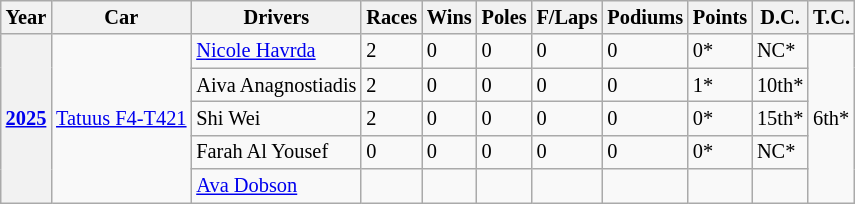<table class="wikitable" style="font-size:85%;">
<tr>
<th>Year</th>
<th>Car</th>
<th>Drivers</th>
<th>Races</th>
<th>Wins</th>
<th>Poles</th>
<th>F/Laps</th>
<th>Podiums</th>
<th>Points</th>
<th>D.C.</th>
<th>T.C.</th>
</tr>
<tr>
<th rowspan="5"><a href='#'>2025</a></th>
<td rowspan="5"><a href='#'>Tatuus F4-T421</a></td>
<td> <a href='#'>Nicole Havrda</a></td>
<td>2</td>
<td>0</td>
<td>0</td>
<td>0</td>
<td>0</td>
<td>0*</td>
<td>NC*</td>
<td rowspan="5">6th*</td>
</tr>
<tr>
<td> Aiva Anagnostiadis</td>
<td>2</td>
<td>0</td>
<td>0</td>
<td>0</td>
<td>0</td>
<td>1*</td>
<td>10th*</td>
</tr>
<tr>
<td> Shi Wei</td>
<td>2</td>
<td>0</td>
<td>0</td>
<td>0</td>
<td>0</td>
<td>0*</td>
<td>15th*</td>
</tr>
<tr>
<td> Farah Al Yousef</td>
<td>0</td>
<td>0</td>
<td>0</td>
<td>0</td>
<td>0</td>
<td>0*</td>
<td>NC*</td>
</tr>
<tr>
<td> <a href='#'>Ava Dobson</a></td>
<td></td>
<td></td>
<td></td>
<td></td>
<td></td>
<td></td>
<td></td>
</tr>
</table>
